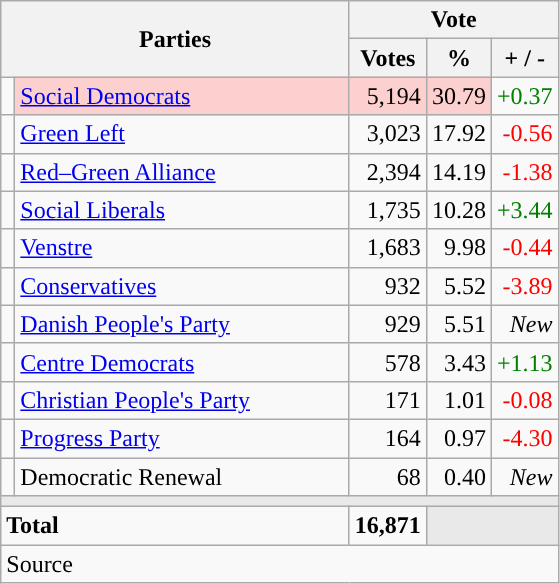<table class="wikitable" style="text-align:right;">
<tr>
<th style="text-align:centre;" rowspan="2" colspan="2" width="225">Parties</th>
<th colspan="3">Vote</th>
</tr>
<tr>
<th width="15">Votes</th>
<th width="15">%</th>
<th width="15">+ / -</th>
</tr>
<tr>
<td width="2" style="color:inherit;background:"></td>
<td bgcolor=#fbd0ce  align="left"><a href='#'>Social Democrats</a></td>
<td bgcolor=#fbd0ce>5,194</td>
<td bgcolor=#fbd0ce>30.79</td>
<td style=color:green;>+0.37</td>
</tr>
<tr>
<td width="2" style="color:inherit;background:"></td>
<td align="left"><a href='#'>Green Left</a></td>
<td>3,023</td>
<td>17.92</td>
<td style=color:red;>-0.56</td>
</tr>
<tr>
<td width="2" style="color:inherit;background:"></td>
<td align="left"><a href='#'>Red–Green Alliance</a></td>
<td>2,394</td>
<td>14.19</td>
<td style=color:red;>-1.38</td>
</tr>
<tr>
<td width="2" style="color:inherit;background:"></td>
<td align="left"><a href='#'>Social Liberals</a></td>
<td>1,735</td>
<td>10.28</td>
<td style=color:green;>+3.44</td>
</tr>
<tr>
<td width="2" style="color:inherit;background:"></td>
<td align="left"><a href='#'>Venstre</a></td>
<td>1,683</td>
<td>9.98</td>
<td style=color:red;>-0.44</td>
</tr>
<tr>
<td width="2" style="color:inherit;background:"></td>
<td align="left"><a href='#'>Conservatives</a></td>
<td>932</td>
<td>5.52</td>
<td style=color:red;>-3.89</td>
</tr>
<tr>
<td width="2" style="color:inherit;background:"></td>
<td align="left"><a href='#'>Danish People's Party</a></td>
<td>929</td>
<td>5.51</td>
<td><em>New</em></td>
</tr>
<tr>
<td width="2" style="color:inherit;background:"></td>
<td align="left"><a href='#'>Centre Democrats</a></td>
<td>578</td>
<td>3.43</td>
<td style=color:green;>+1.13</td>
</tr>
<tr>
<td width="2" style="color:inherit;background:"></td>
<td align="left"><a href='#'>Christian People's Party</a></td>
<td>171</td>
<td>1.01</td>
<td style=color:red;>-0.08</td>
</tr>
<tr>
<td width="2" style="color:inherit;background:"></td>
<td align="left"><a href='#'>Progress Party</a></td>
<td>164</td>
<td>0.97</td>
<td style=color:red;>-4.30</td>
</tr>
<tr>
<td width="2" style="color:inherit;background:"></td>
<td align="left">Democratic Renewal</td>
<td>68</td>
<td>0.40</td>
<td><em>New</em></td>
</tr>
<tr>
<td colspan="7" bgcolor="#E9E9E9"></td>
</tr>
<tr>
<td align="left" colspan="2"><strong>Total</strong></td>
<td><strong>16,871</strong></td>
<td bgcolor="#E9E9E9" colspan="2"></td>
</tr>
<tr>
<td align="left" colspan="6">Source</td>
</tr>
</table>
